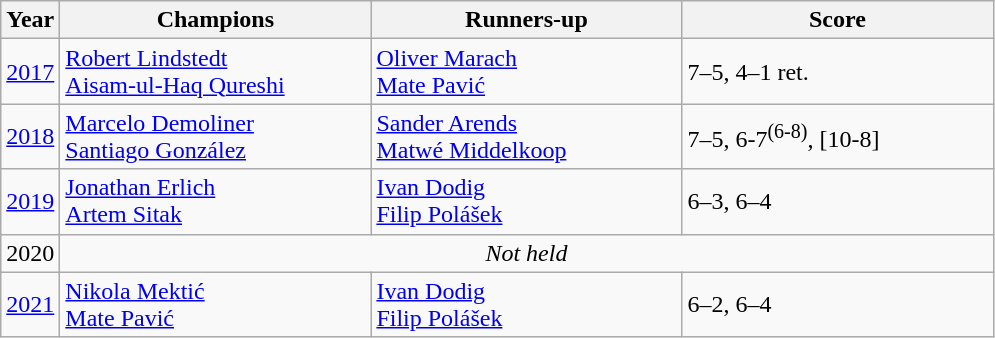<table class="wikitable">
<tr>
<th>Year</th>
<th width="200">Champions</th>
<th width="200">Runners-up</th>
<th width="200">Score</th>
</tr>
<tr>
<td><a href='#'>2017</a></td>
<td> <a href='#'>Robert Lindstedt</a><br> <a href='#'>Aisam-ul-Haq Qureshi</a></td>
<td> <a href='#'>Oliver Marach</a><br> <a href='#'>Mate Pavić</a></td>
<td>7–5, 4–1 ret.</td>
</tr>
<tr>
<td><a href='#'>2018</a></td>
<td> <a href='#'>Marcelo Demoliner</a><br> <a href='#'>Santiago González</a></td>
<td> <a href='#'>Sander Arends</a><br> <a href='#'>Matwé Middelkoop</a></td>
<td>7–5, 6-7<sup>(6-8)</sup>, [10-8]</td>
</tr>
<tr>
<td><a href='#'>2019</a></td>
<td> <a href='#'>Jonathan Erlich</a><br> <a href='#'>Artem Sitak</a></td>
<td> <a href='#'>Ivan Dodig</a><br> <a href='#'>Filip Polášek</a></td>
<td>6–3, 6–4</td>
</tr>
<tr>
<td>2020</td>
<td colspan="3" style="text-align:center;"><em>Not held</em></td>
</tr>
<tr>
<td><a href='#'>2021</a></td>
<td> <a href='#'>Nikola Mektić</a><br> <a href='#'>Mate Pavić</a></td>
<td> <a href='#'>Ivan Dodig</a><br> <a href='#'>Filip Polášek</a></td>
<td>6–2, 6–4</td>
</tr>
</table>
